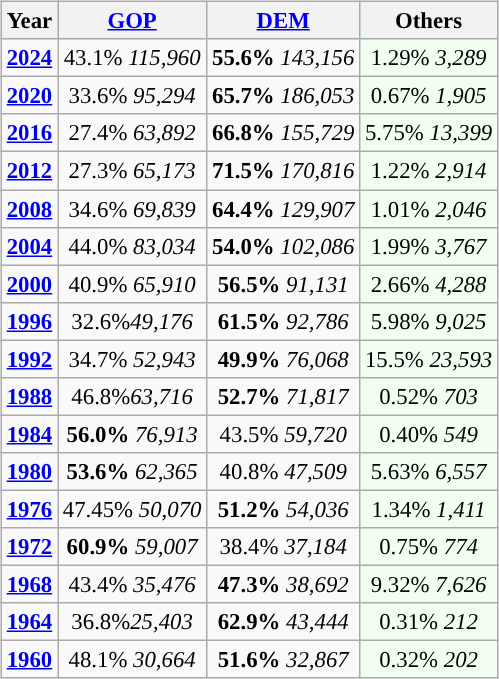<table class="wikitable" class="toccolours" style="float:right; margin-left:1em; font-size:95%;">
<tr>
<th>Year</th>
<th><a href='#'>GOP</a></th>
<th><a href='#'>DEM</a></th>
<th>Others</th>
</tr>
<tr>
<td style="text-align:center; "><strong><a href='#'>2024</a></strong></td>
<td style="text-align:center; ">43.1% <em>115,960</em></td>
<td style="text-align:center; "><strong>55.6%</strong> <em>143,156</em></td>
<td style="text-align:center; background:honeyDew;">1.29% <em>3,289</em></td>
</tr>
<tr>
<td style="text-align:center; "><strong><a href='#'>2020</a></strong></td>
<td style="text-align:center; ">33.6% <em>95,294</em></td>
<td style="text-align:center; "><strong>65.7%</strong> <em>186,053</em></td>
<td style="text-align:center; background:honeyDew;">0.67% <em>1,905</em></td>
</tr>
<tr>
<td style="text-align:center; "><strong><a href='#'>2016</a></strong></td>
<td style="text-align:center; ">27.4% <em>63,892</em></td>
<td style="text-align:center; "><strong>66.8%</strong> <em>155,729</em></td>
<td style="text-align:center; background:honeyDew;">5.75% <em>13,399</em></td>
</tr>
<tr>
<td style="text-align:center; "><strong><a href='#'>2012</a></strong></td>
<td style="text-align:center; ">27.3% <em>65,173</em></td>
<td style="text-align:center; "><strong>71.5%</strong> <em>170,816</em></td>
<td style="text-align:center; background:honeyDew;">1.22% <em>2,914</em></td>
</tr>
<tr>
<td style="text-align:center; "><strong><a href='#'>2008</a></strong></td>
<td style="text-align:center; ">34.6% <em>69,839</em></td>
<td style="text-align:center; "><strong>64.4%</strong> <em>129,907</em></td>
<td style="text-align:center; background:honeyDew;">1.01% <em>2,046</em></td>
</tr>
<tr>
<td style="text-align:center; "><strong><a href='#'>2004</a></strong></td>
<td style="text-align:center; ">44.0% <em>83,034</em></td>
<td style="text-align:center; "><strong>54.0%</strong> <em>102,086</em></td>
<td style="text-align:center; background:honeyDew;">1.99% <em>3,767</em></td>
</tr>
<tr>
<td style="text-align:center; "><strong><a href='#'>2000</a></strong></td>
<td style="text-align:center; ">40.9% <em>65,910</em></td>
<td style="text-align:center; "><strong>56.5%</strong> <em>91,131</em></td>
<td style="text-align:center; background:honeyDew;">2.66% <em>4,288</em></td>
</tr>
<tr>
<td style="text-align:center; "><strong><a href='#'>1996</a></strong></td>
<td style="text-align:center; ">32.6%<em>49,176</em></td>
<td style="text-align:center; "><strong>61.5%</strong> <em>92,786</em></td>
<td style="text-align:center; background:honeyDew;">5.98% <em>9,025</em></td>
</tr>
<tr>
<td style="text-align:center; "><strong><a href='#'>1992</a></strong></td>
<td style="text-align:center; ">34.7% <em>52,943</em></td>
<td style="text-align:center; "><strong>49.9%</strong> <em>76,068</em></td>
<td style="text-align:center; background:honeyDew;">15.5% <em>23,593</em></td>
</tr>
<tr>
<td style="text-align:center; "><strong><a href='#'>1988</a></strong></td>
<td style="text-align:center; ">46.8%<em>63,716</em></td>
<td style="text-align:center; "><strong>52.7%</strong> <em>71,817</em></td>
<td style="text-align:center; background:honeyDew;">0.52% <em>703</em></td>
</tr>
<tr>
<td style="text-align:center; "><strong><a href='#'>1984</a></strong></td>
<td style="text-align:center; "><strong>56.0%</strong> <em>76,913</em></td>
<td style="text-align:center; ">43.5% <em>59,720</em></td>
<td style="text-align:center; background:honeyDew;">0.40% <em>549</em></td>
</tr>
<tr>
<td style="text-align:center; "><strong><a href='#'>1980</a></strong></td>
<td style="text-align:center; "><strong>53.6%</strong> <em>62,365</em></td>
<td style="text-align:center; ">40.8% <em>47,509</em></td>
<td style="text-align:center; background:honeyDew;">5.63% <em>6,557</em></td>
</tr>
<tr>
<td style="text-align:center; "><strong><a href='#'>1976</a></strong></td>
<td style="text-align:center; ">47.45% <em>50,070</em></td>
<td style="text-align:center; "><strong>51.2%</strong> <em>54,036</em></td>
<td style="text-align:center; background:honeyDew;">1.34% <em>1,411</em></td>
</tr>
<tr>
<td style="text-align:center; "><strong><a href='#'>1972</a></strong></td>
<td style="text-align:center; "><strong>60.9%</strong> <em>59,007</em></td>
<td style="text-align:center; ">38.4% <em>37,184</em></td>
<td style="text-align:center; background:honeyDew;">0.75% <em>774</em></td>
</tr>
<tr>
<td style="text-align:center; "><strong><a href='#'>1968</a></strong></td>
<td style="text-align:center; ">43.4% <em>35,476</em></td>
<td style="text-align:center; "><strong>47.3%</strong> <em>38,692</em></td>
<td style="text-align:center; background:honeyDew;">9.32% <em>7,626</em></td>
</tr>
<tr>
<td style="text-align:center; "><strong><a href='#'>1964</a></strong></td>
<td style="text-align:center; ">36.8%<em>25,403</em></td>
<td style="text-align:center; "><strong>62.9%</strong> <em>43,444</em></td>
<td style="text-align:center; background:honeyDew;">0.31% <em>212</em></td>
</tr>
<tr>
<td style="text-align:center; "><strong><a href='#'>1960</a></strong></td>
<td style="text-align:center; ">48.1% <em>30,664</em></td>
<td style="text-align:center; "><strong>51.6%</strong> <em>32,867</em></td>
<td style="text-align:center; background:honeyDew;">0.32% <em>202</em></td>
</tr>
</table>
